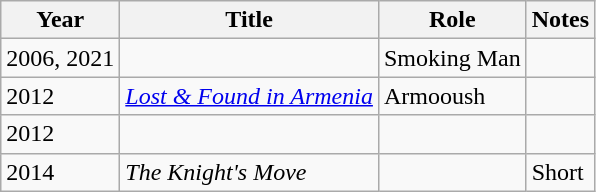<table class="wikitable sortable plainrowheaders">
<tr>
<th>Year</th>
<th>Title</th>
<th>Role</th>
<th class="unsortable">Notes</th>
</tr>
<tr>
<td>2006, 2021</td>
<td><em></em></td>
<td>Smoking Man</td>
<td></td>
</tr>
<tr>
<td>2012</td>
<td><em><a href='#'>Lost & Found in Armenia</a></em></td>
<td>Armooush</td>
<td></td>
</tr>
<tr>
<td>2012</td>
<td><em></em></td>
<td></td>
<td></td>
</tr>
<tr>
<td>2014</td>
<td><em>The Knight's Move</em></td>
<td></td>
<td>Short</td>
</tr>
</table>
